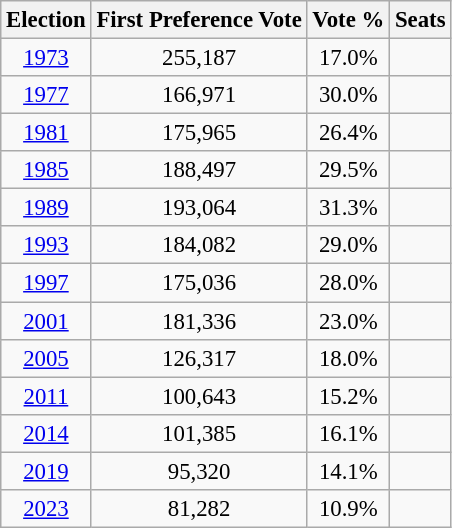<table class="wikitable sortable" style="font-size:95%">
<tr>
<th>Election</th>
<th>First Preference Vote</th>
<th>Vote %</th>
<th>Seats</th>
</tr>
<tr>
<td align="center"><a href='#'>1973</a></td>
<td align="center">255,187</td>
<td align="center">17.0%</td>
<td align="left"></td>
</tr>
<tr>
<td align="center"><a href='#'>1977</a></td>
<td align="center">166,971</td>
<td align="center">30.0%</td>
<td align="left"></td>
</tr>
<tr>
<td align="center"><a href='#'>1981</a></td>
<td align="center">175,965</td>
<td align="center">26.4%</td>
<td align="left"></td>
</tr>
<tr>
<td align="center"><a href='#'>1985</a></td>
<td align="center">188,497</td>
<td align="center">29.5%</td>
<td align="left"></td>
</tr>
<tr>
<td align="center"><a href='#'>1989</a></td>
<td align="center">193,064</td>
<td align="center">31.3%</td>
<td align="left"></td>
</tr>
<tr>
<td align="center"><a href='#'>1993</a></td>
<td align="center">184,082</td>
<td align="center">29.0%</td>
<td align="left"></td>
</tr>
<tr>
<td align="center"><a href='#'>1997</a></td>
<td align="center">175,036</td>
<td align="center">28.0%</td>
<td align="left"></td>
</tr>
<tr>
<td align="center"><a href='#'>2001</a></td>
<td align="center">181,336</td>
<td align="center">23.0%</td>
<td align="left"></td>
</tr>
<tr>
<td align="center"><a href='#'>2005</a></td>
<td align="center">126,317</td>
<td align="center">18.0%</td>
<td align="left"></td>
</tr>
<tr>
<td align="center"><a href='#'>2011</a></td>
<td align="center">100,643</td>
<td align="center">15.2%</td>
<td align="left"></td>
</tr>
<tr>
<td align="center"><a href='#'>2014</a></td>
<td align="center">101,385</td>
<td align="center">16.1%</td>
<td align="left"></td>
</tr>
<tr>
<td align="center"><a href='#'>2019</a></td>
<td align="center">95,320</td>
<td align="center">14.1%</td>
<td align="left"></td>
</tr>
<tr>
<td align="center"><a href='#'>2023</a></td>
<td align="center">81,282</td>
<td align="center">10.9%</td>
<td align="left"></td>
</tr>
</table>
